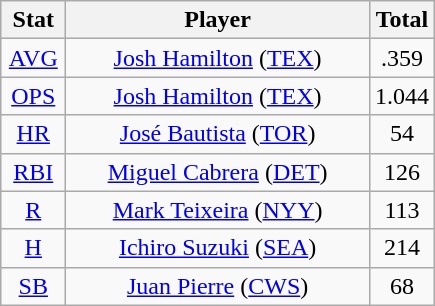<table class="wikitable" style="text-align:center;">
<tr>
<th style="width:15%">Stat</th>
<th>Player</th>
<th style="width:15%">Total</th>
</tr>
<tr>
<td><a href='#'>AVG</a></td>
<td><a href='#'>Josh Hamilton</a> (<a href='#'>TEX</a>)</td>
<td>.359</td>
</tr>
<tr>
<td><a href='#'>OPS</a></td>
<td><a href='#'>Josh Hamilton</a> (<a href='#'>TEX</a>)</td>
<td>1.044</td>
</tr>
<tr>
<td><a href='#'>HR</a></td>
<td><a href='#'>José Bautista</a> (<a href='#'>TOR</a>)</td>
<td>54</td>
</tr>
<tr>
<td><a href='#'>RBI</a></td>
<td><a href='#'>Miguel Cabrera</a> (<a href='#'>DET</a>)</td>
<td>126</td>
</tr>
<tr>
<td><a href='#'>R</a></td>
<td><a href='#'>Mark Teixeira</a> (<a href='#'>NYY</a>)</td>
<td>113</td>
</tr>
<tr>
<td><a href='#'>H</a></td>
<td><a href='#'>Ichiro Suzuki</a> (<a href='#'>SEA</a>)</td>
<td>214</td>
</tr>
<tr>
<td><a href='#'>SB</a></td>
<td><a href='#'>Juan Pierre</a> (<a href='#'>CWS</a>)</td>
<td>68</td>
</tr>
</table>
